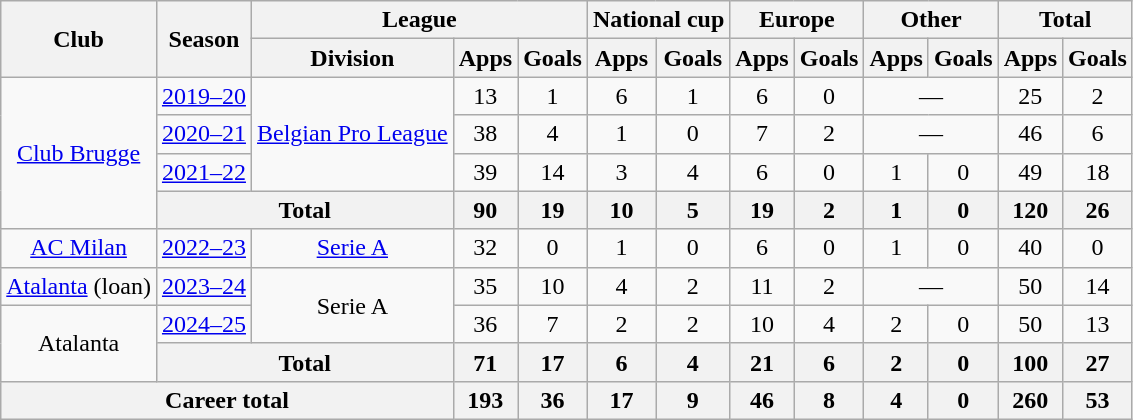<table class="wikitable" style="text-align: center;">
<tr>
<th rowspan="2">Club</th>
<th rowspan="2">Season</th>
<th colspan="3">League</th>
<th colspan="2">National cup</th>
<th colspan="2">Europe</th>
<th colspan="2">Other</th>
<th colspan="2">Total</th>
</tr>
<tr>
<th>Division</th>
<th>Apps</th>
<th>Goals</th>
<th>Apps</th>
<th>Goals</th>
<th>Apps</th>
<th>Goals</th>
<th>Apps</th>
<th>Goals</th>
<th>Apps</th>
<th>Goals</th>
</tr>
<tr>
<td rowspan="4"><a href='#'>Club Brugge</a></td>
<td><a href='#'>2019–20</a></td>
<td rowspan="3"><a href='#'>Belgian Pro League</a></td>
<td>13</td>
<td>1</td>
<td>6</td>
<td>1</td>
<td>6</td>
<td>0</td>
<td colspan="2">—</td>
<td>25</td>
<td>2</td>
</tr>
<tr>
<td><a href='#'>2020–21</a></td>
<td>38</td>
<td>4</td>
<td>1</td>
<td>0</td>
<td>7</td>
<td>2</td>
<td colspan="2">—</td>
<td>46</td>
<td>6</td>
</tr>
<tr>
<td><a href='#'>2021–22</a></td>
<td>39</td>
<td>14</td>
<td>3</td>
<td>4</td>
<td>6</td>
<td>0</td>
<td>1</td>
<td>0</td>
<td>49</td>
<td>18</td>
</tr>
<tr>
<th colspan="2">Total</th>
<th>90</th>
<th>19</th>
<th>10</th>
<th>5</th>
<th>19</th>
<th>2</th>
<th>1</th>
<th>0</th>
<th>120</th>
<th>26</th>
</tr>
<tr>
<td><a href='#'>AC Milan</a></td>
<td><a href='#'>2022–23</a></td>
<td><a href='#'>Serie A</a></td>
<td>32</td>
<td>0</td>
<td>1</td>
<td>0</td>
<td>6</td>
<td>0</td>
<td>1</td>
<td>0</td>
<td>40</td>
<td>0</td>
</tr>
<tr>
<td><a href='#'>Atalanta</a> (loan)</td>
<td><a href='#'>2023–24</a></td>
<td rowspan="2">Serie A</td>
<td>35</td>
<td>10</td>
<td>4</td>
<td>2</td>
<td>11</td>
<td>2</td>
<td colspan="2">—</td>
<td>50</td>
<td>14</td>
</tr>
<tr>
<td rowspan="2">Atalanta</td>
<td><a href='#'>2024–25</a></td>
<td>36</td>
<td>7</td>
<td>2</td>
<td>2</td>
<td>10</td>
<td>4</td>
<td>2</td>
<td>0</td>
<td>50</td>
<td>13</td>
</tr>
<tr>
<th colspan="2">Total</th>
<th>71</th>
<th>17</th>
<th>6</th>
<th>4</th>
<th>21</th>
<th>6</th>
<th>2</th>
<th>0</th>
<th>100</th>
<th>27</th>
</tr>
<tr>
<th colspan="3">Career total</th>
<th>193</th>
<th>36</th>
<th>17</th>
<th>9</th>
<th>46</th>
<th>8</th>
<th>4</th>
<th>0</th>
<th>260</th>
<th>53</th>
</tr>
</table>
